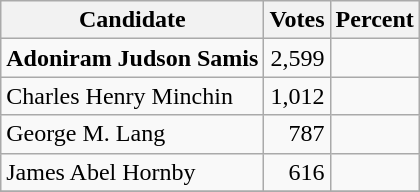<table class="wikitable">
<tr>
<th>Candidate</th>
<th>Votes</th>
<th>Percent</th>
</tr>
<tr>
<td style="font-weight:bold;">Adoniram Judson Samis</td>
<td style="text-align:right;">2,599</td>
<td style="text-align:right;"></td>
</tr>
<tr>
<td>Charles Henry Minchin</td>
<td style="text-align:right;">1,012</td>
<td style="text-align:right;"></td>
</tr>
<tr>
<td>George M. Lang</td>
<td style="text-align:right;">787</td>
<td style="text-align:right;"></td>
</tr>
<tr>
<td>James Abel Hornby</td>
<td style="text-align:right;">616</td>
<td style="text-align:right;"></td>
</tr>
<tr>
</tr>
</table>
